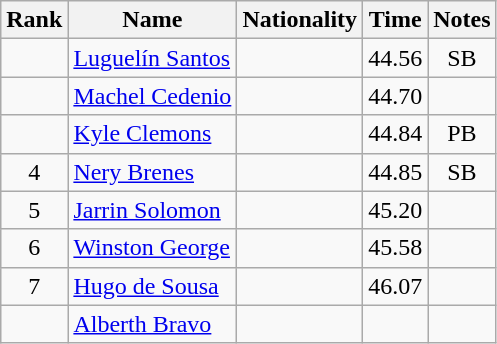<table class="wikitable sortable" style="text-align:center">
<tr>
<th>Rank</th>
<th>Name</th>
<th>Nationality</th>
<th>Time</th>
<th>Notes</th>
</tr>
<tr>
<td></td>
<td align=left><a href='#'>Luguelín Santos</a></td>
<td align=left></td>
<td>44.56</td>
<td>SB</td>
</tr>
<tr>
<td></td>
<td align=left><a href='#'>Machel Cedenio</a></td>
<td align=left></td>
<td>44.70</td>
<td></td>
</tr>
<tr>
<td></td>
<td align=left><a href='#'>Kyle Clemons</a></td>
<td align=left></td>
<td>44.84</td>
<td>PB</td>
</tr>
<tr>
<td>4</td>
<td align=left><a href='#'>Nery Brenes</a></td>
<td align=left></td>
<td>44.85</td>
<td>SB</td>
</tr>
<tr>
<td>5</td>
<td align=left><a href='#'>Jarrin Solomon</a></td>
<td align=left></td>
<td>45.20</td>
<td></td>
</tr>
<tr>
<td>6</td>
<td align=left><a href='#'>Winston George</a></td>
<td align=left></td>
<td>45.58</td>
<td></td>
</tr>
<tr>
<td>7</td>
<td align=left><a href='#'>Hugo de Sousa</a></td>
<td align=left></td>
<td>46.07</td>
<td></td>
</tr>
<tr>
<td></td>
<td align=left><a href='#'>Alberth Bravo</a></td>
<td align=left></td>
<td></td>
<td></td>
</tr>
</table>
